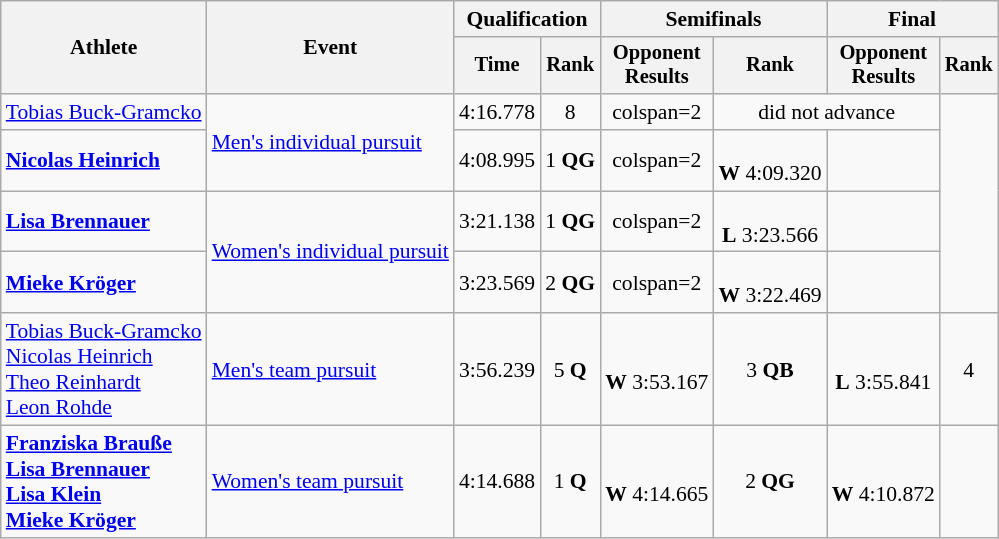<table class="wikitable" style="font-size:90%">
<tr>
<th rowspan=2>Athlete</th>
<th rowspan=2>Event</th>
<th colspan=2>Qualification</th>
<th colspan=2>Semifinals</th>
<th colspan=2>Final</th>
</tr>
<tr style="font-size:95%">
<th>Time</th>
<th>Rank</th>
<th>Opponent<br>Results</th>
<th>Rank</th>
<th>Opponent<br>Results</th>
<th>Rank</th>
</tr>
<tr align=center>
<td align=left><a href='#'>Tobias Buck-Gramcko</a></td>
<td align=left rowspan=2><a href='#'>Men's individual pursuit</a></td>
<td>4:16.778</td>
<td>8</td>
<td>colspan=2</td>
<td colspan=2>did not advance</td>
</tr>
<tr align=center>
<td align=left><strong><a href='#'>Nicolas Heinrich</a></strong></td>
<td>4:08.995</td>
<td>1 <strong>QG</strong></td>
<td>colspan=2</td>
<td><br><strong>W</strong> 4:09.320</td>
<td></td>
</tr>
<tr align=center>
<td align=left><strong><a href='#'>Lisa Brennauer</a></strong></td>
<td align=left rowspan=2><a href='#'>Women's individual pursuit</a></td>
<td>3:21.138</td>
<td>1 <strong>QG</strong></td>
<td>colspan=2</td>
<td><br><strong>L</strong> 3:23.566</td>
<td></td>
</tr>
<tr align=center>
<td align=left><strong><a href='#'>Mieke Kröger</a></strong></td>
<td>3:23.569</td>
<td>2 <strong>QG</strong></td>
<td>colspan=2</td>
<td><br><strong>W</strong> 3:22.469</td>
<td></td>
</tr>
<tr align=center>
<td align=left><a href='#'>Tobias Buck-Gramcko</a><br><a href='#'>Nicolas Heinrich</a><br><a href='#'>Theo Reinhardt</a><br><a href='#'>Leon Rohde</a></td>
<td align=left><a href='#'>Men's team pursuit</a></td>
<td>3:56.239</td>
<td>5 <strong>Q</strong></td>
<td><br><strong>W</strong> 3:53.167</td>
<td>3 <strong>QB</strong></td>
<td><br><strong>L</strong> 3:55.841</td>
<td>4</td>
</tr>
<tr align=center>
<td align=left><strong><a href='#'>Franziska Brauße</a><br><a href='#'>Lisa Brennauer</a><br><a href='#'>Lisa Klein</a><br><a href='#'>Mieke Kröger</a></strong></td>
<td align=left><a href='#'>Women's team pursuit</a></td>
<td>4:14.688</td>
<td>1 <strong>Q</strong></td>
<td><br><strong>W</strong> 4:14.665</td>
<td>2 <strong>QG</strong></td>
<td><br><strong>W</strong> 4:10.872</td>
<td></td>
</tr>
</table>
